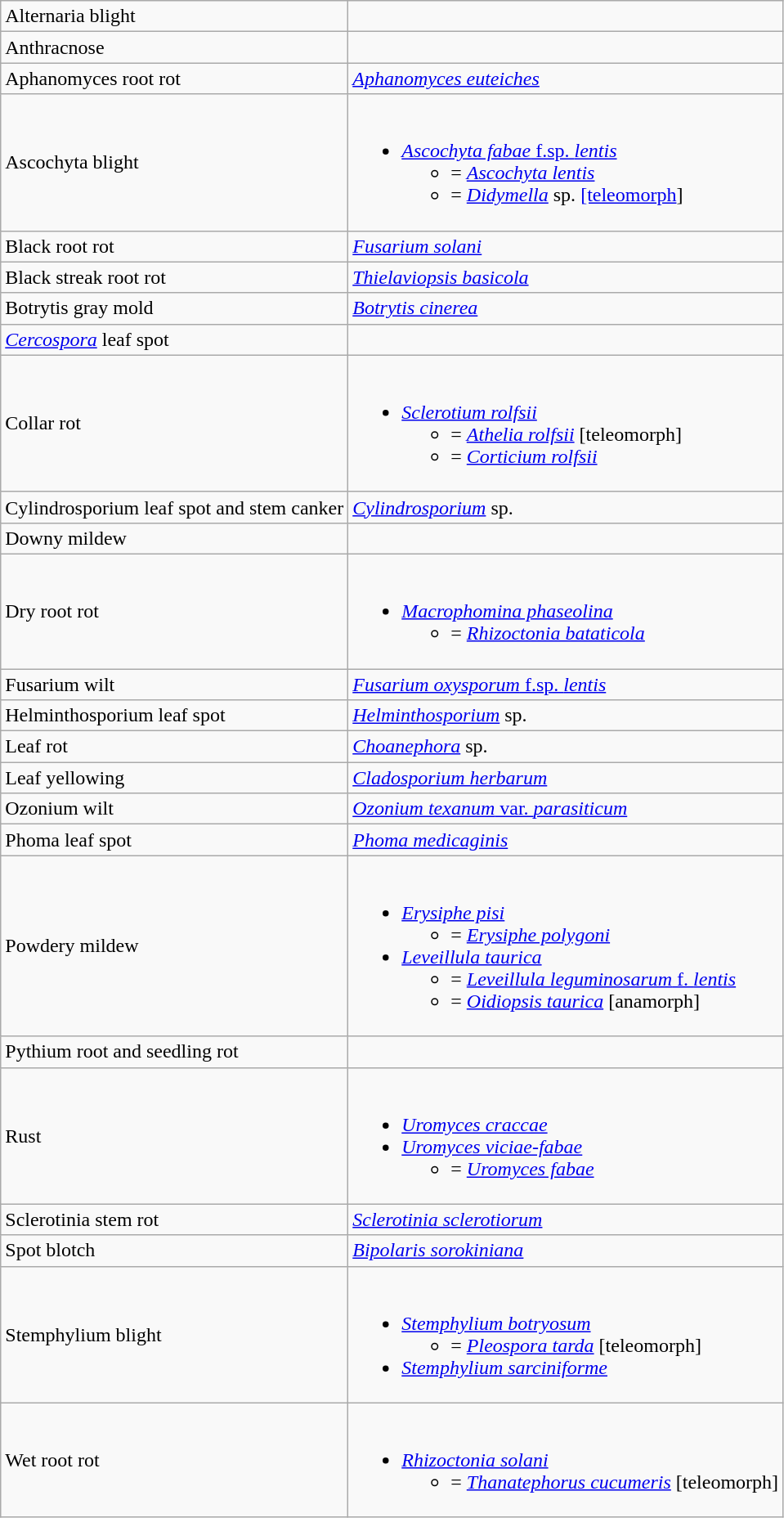<table class="wikitable">
<tr>
<td>Alternaria blight</td>
<td></td>
</tr>
<tr>
<td>Anthracnose</td>
<td></td>
</tr>
<tr>
<td>Aphanomyces root rot</td>
<td><em><a href='#'>Aphanomyces euteiches</a></em></td>
</tr>
<tr>
<td>Ascochyta blight</td>
<td><br><ul><li><a href='#'><em>Ascochyta fabae</em> f.sp. <em>lentis</em></a><ul><li>= <em><a href='#'>Ascochyta lentis</a></em></li><li>= <em><a href='#'>Didymella</a></em> sp. <a href='#'>[teleomorph</a>]</li></ul></li></ul></td>
</tr>
<tr>
<td>Black root rot</td>
<td><em><a href='#'>Fusarium solani</a></em></td>
</tr>
<tr>
<td>Black streak root rot</td>
<td><em><a href='#'>Thielaviopsis basicola</a></em></td>
</tr>
<tr>
<td>Botrytis gray mold</td>
<td><em><a href='#'>Botrytis cinerea</a></em></td>
</tr>
<tr>
<td><em><a href='#'>Cercospora</a></em> leaf spot</td>
<td></td>
</tr>
<tr>
<td>Collar rot</td>
<td><br><ul><li><em><a href='#'>Sclerotium rolfsii</a></em><ul><li>= <em><a href='#'>Athelia rolfsii</a></em> [teleomorph]</li><li>= <em><a href='#'>Corticium rolfsii</a></em></li></ul></li></ul></td>
</tr>
<tr>
<td>Cylindrosporium leaf spot and stem canker</td>
<td><em><a href='#'>Cylindrosporium</a></em> sp.</td>
</tr>
<tr>
<td>Downy mildew</td>
<td></td>
</tr>
<tr>
<td>Dry root rot</td>
<td><br><ul><li><em><a href='#'>Macrophomina phaseolina</a></em><ul><li>= <em><a href='#'>Rhizoctonia bataticola</a></em></li></ul></li></ul></td>
</tr>
<tr>
<td>Fusarium wilt</td>
<td><a href='#'><em>Fusarium oxysporum</em> f.sp. <em>lentis</em></a></td>
</tr>
<tr>
<td>Helminthosporium leaf spot</td>
<td><em><a href='#'>Helminthosporium</a></em> sp.</td>
</tr>
<tr>
<td>Leaf rot</td>
<td><em><a href='#'>Choanephora</a></em> sp.</td>
</tr>
<tr>
<td>Leaf yellowing</td>
<td><em><a href='#'>Cladosporium herbarum</a></em></td>
</tr>
<tr>
<td>Ozonium wilt</td>
<td><a href='#'><em>Ozonium texanum</em> var. <em>parasiticum</em></a></td>
</tr>
<tr>
<td>Phoma leaf spot</td>
<td><em><a href='#'>Phoma medicaginis</a></em></td>
</tr>
<tr>
<td>Powdery mildew</td>
<td><br><ul><li><em><a href='#'>Erysiphe pisi</a></em><ul><li>= <em><a href='#'>Erysiphe polygoni</a></em></li></ul></li><li><em><a href='#'>Leveillula taurica</a></em><ul><li>= <a href='#'><em>Leveillula leguminosarum</em> f. <em>lentis</em></a></li><li>= <em><a href='#'>Oidiopsis taurica</a></em> [anamorph]</li></ul></li></ul></td>
</tr>
<tr>
<td>Pythium root and seedling rot</td>
<td></td>
</tr>
<tr>
<td>Rust</td>
<td><br><ul><li><em><a href='#'>Uromyces craccae</a></em></li><li><em><a href='#'>Uromyces viciae-fabae</a></em><ul><li>= <em><a href='#'>Uromyces fabae</a></em></li></ul></li></ul></td>
</tr>
<tr>
<td>Sclerotinia stem rot</td>
<td><em><a href='#'>Sclerotinia sclerotiorum</a></em></td>
</tr>
<tr>
<td>Spot blotch</td>
<td><em><a href='#'>Bipolaris sorokiniana</a></em></td>
</tr>
<tr>
<td>Stemphylium blight</td>
<td><br><ul><li><em><a href='#'>Stemphylium botryosum</a></em><ul><li>= <em><a href='#'>Pleospora tarda</a></em> [teleomorph]</li></ul></li><li><em><a href='#'>Stemphylium sarciniforme</a></em></li></ul></td>
</tr>
<tr>
<td>Wet root rot</td>
<td><br><ul><li><em><a href='#'>Rhizoctonia solani</a></em><ul><li>= <em><a href='#'>Thanatephorus cucumeris</a></em> [teleomorph]</li></ul></li></ul></td>
</tr>
</table>
